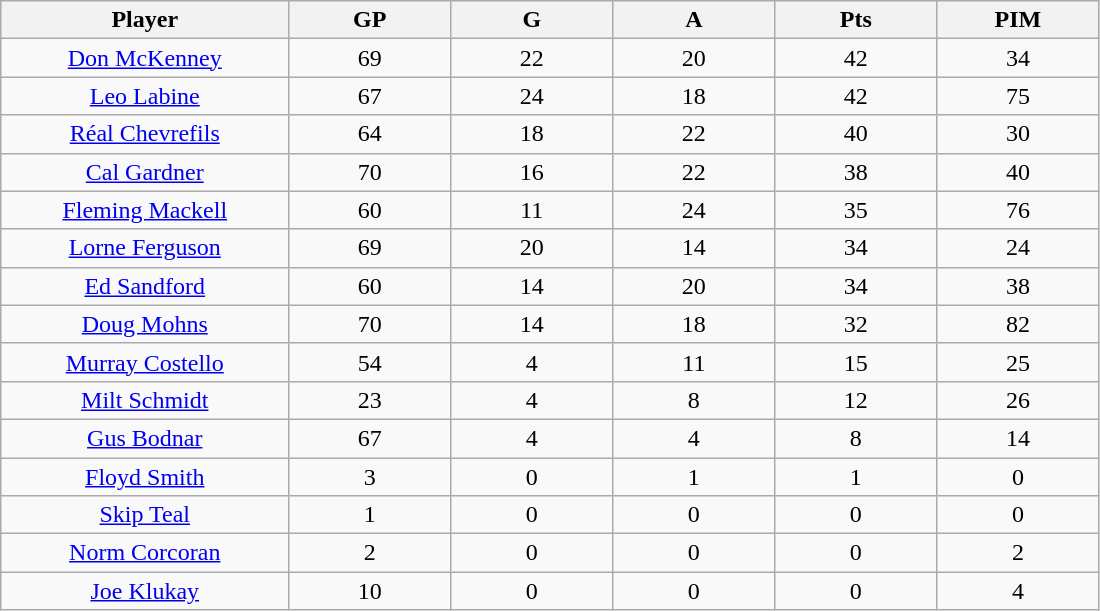<table class="wikitable sortable">
<tr>
<th bgcolor="#DDDDFF" width="16%">Player</th>
<th bgcolor="#DDDDFF" width="9%">GP</th>
<th bgcolor="#DDDDFF" width="9%">G</th>
<th bgcolor="#DDDDFF" width="9%">A</th>
<th bgcolor="#DDDDFF" width="9%">Pts</th>
<th bgcolor="#DDDDFF" width="9%">PIM</th>
</tr>
<tr align="center">
<td><a href='#'>Don McKenney</a></td>
<td>69</td>
<td>22</td>
<td>20</td>
<td>42</td>
<td>34</td>
</tr>
<tr align="center">
<td><a href='#'>Leo Labine</a></td>
<td>67</td>
<td>24</td>
<td>18</td>
<td>42</td>
<td>75</td>
</tr>
<tr align="center">
<td><a href='#'>Réal Chevrefils</a></td>
<td>64</td>
<td>18</td>
<td>22</td>
<td>40</td>
<td>30</td>
</tr>
<tr align="center">
<td><a href='#'>Cal Gardner</a></td>
<td>70</td>
<td>16</td>
<td>22</td>
<td>38</td>
<td>40</td>
</tr>
<tr align="center">
<td><a href='#'>Fleming Mackell</a></td>
<td>60</td>
<td>11</td>
<td>24</td>
<td>35</td>
<td>76</td>
</tr>
<tr align="center">
<td><a href='#'>Lorne Ferguson</a></td>
<td>69</td>
<td>20</td>
<td>14</td>
<td>34</td>
<td>24</td>
</tr>
<tr align="center">
<td><a href='#'>Ed Sandford</a></td>
<td>60</td>
<td>14</td>
<td>20</td>
<td>34</td>
<td>38</td>
</tr>
<tr align="center">
<td><a href='#'>Doug Mohns</a></td>
<td>70</td>
<td>14</td>
<td>18</td>
<td>32</td>
<td>82</td>
</tr>
<tr align="center">
<td><a href='#'>Murray Costello</a></td>
<td>54</td>
<td>4</td>
<td>11</td>
<td>15</td>
<td>25</td>
</tr>
<tr align="center">
<td><a href='#'>Milt Schmidt</a></td>
<td>23</td>
<td>4</td>
<td>8</td>
<td>12</td>
<td>26</td>
</tr>
<tr align="center">
<td><a href='#'>Gus Bodnar</a></td>
<td>67</td>
<td>4</td>
<td>4</td>
<td>8</td>
<td>14</td>
</tr>
<tr align="center">
<td><a href='#'>Floyd Smith</a></td>
<td>3</td>
<td>0</td>
<td>1</td>
<td>1</td>
<td>0</td>
</tr>
<tr align="center">
<td><a href='#'>Skip Teal</a></td>
<td>1</td>
<td>0</td>
<td>0</td>
<td>0</td>
<td>0</td>
</tr>
<tr align="center">
<td><a href='#'>Norm Corcoran</a></td>
<td>2</td>
<td>0</td>
<td>0</td>
<td>0</td>
<td>2</td>
</tr>
<tr align="center">
<td><a href='#'>Joe Klukay</a></td>
<td>10</td>
<td>0</td>
<td>0</td>
<td>0</td>
<td>4</td>
</tr>
</table>
